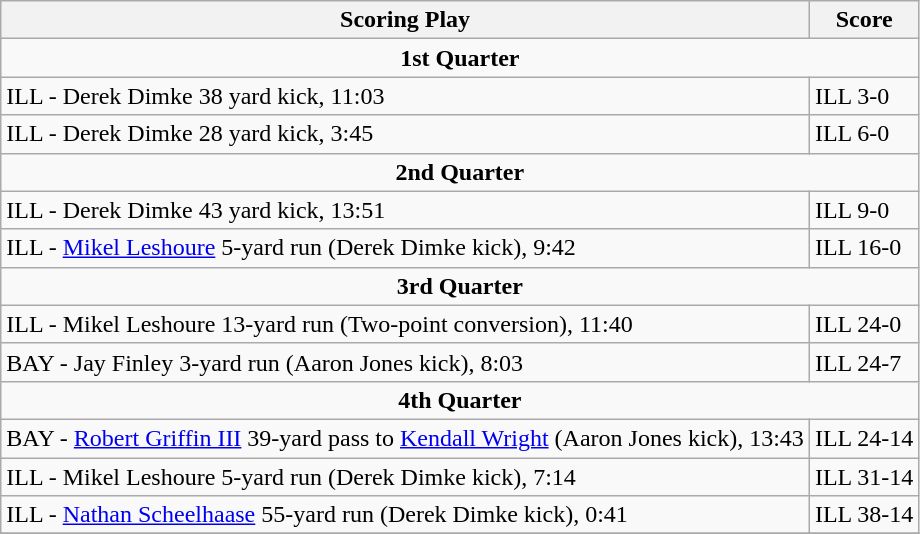<table class="wikitable">
<tr>
<th>Scoring Play</th>
<th>Score</th>
</tr>
<tr>
<td colspan="4" align="center"><strong>1st Quarter</strong></td>
</tr>
<tr>
<td>ILL - Derek Dimke 38 yard kick, 11:03</td>
<td>ILL 3-0</td>
</tr>
<tr>
<td>ILL - Derek Dimke 28 yard kick, 3:45</td>
<td>ILL 6-0</td>
</tr>
<tr>
<td colspan="4" align="center"><strong>2nd Quarter</strong></td>
</tr>
<tr>
<td>ILL - Derek Dimke 43 yard kick, 13:51</td>
<td>ILL 9-0</td>
</tr>
<tr>
<td>ILL - <a href='#'>Mikel Leshoure</a> 5-yard run (Derek Dimke kick), 9:42</td>
<td>ILL 16-0</td>
</tr>
<tr>
<td colspan="4" align="center"><strong>3rd Quarter</strong></td>
</tr>
<tr>
<td>ILL - Mikel Leshoure 13-yard run (Two-point conversion), 11:40</td>
<td>ILL 24-0</td>
</tr>
<tr>
<td>BAY - Jay Finley 3-yard run (Aaron Jones kick), 8:03</td>
<td>ILL 24-7</td>
</tr>
<tr>
<td colspan="4" align="center"><strong>4th Quarter</strong></td>
</tr>
<tr>
<td>BAY - <a href='#'>Robert Griffin III</a> 39-yard pass to <a href='#'>Kendall Wright</a> (Aaron Jones kick), 13:43</td>
<td>ILL 24-14</td>
</tr>
<tr>
<td>ILL - Mikel Leshoure 5-yard run (Derek Dimke kick), 7:14</td>
<td>ILL 31-14</td>
</tr>
<tr>
<td>ILL - <a href='#'>Nathan Scheelhaase</a> 55-yard run (Derek Dimke kick), 0:41</td>
<td>ILL 38-14</td>
</tr>
<tr>
</tr>
</table>
